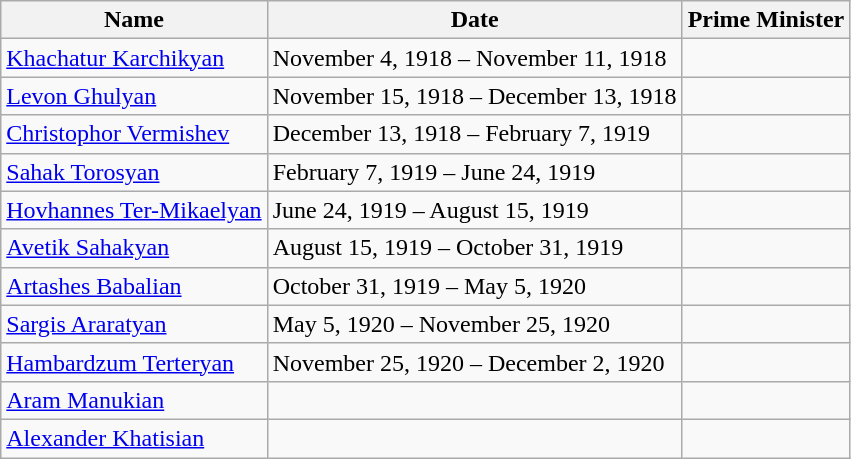<table class="wikitable">
<tr>
<th>Name</th>
<th>Date</th>
<th>Prime Minister</th>
</tr>
<tr>
<td><a href='#'>Khachatur Karchikyan</a></td>
<td>November 4, 1918 – November 11, 1918</td>
<td></td>
</tr>
<tr>
<td><a href='#'>Levon Ghulyan</a></td>
<td>November 15, 1918 – December 13, 1918</td>
<td></td>
</tr>
<tr>
<td><a href='#'>Christophor Vermishev</a></td>
<td>December 13, 1918 – February 7, 1919</td>
<td></td>
</tr>
<tr>
<td><a href='#'>Sahak Torosyan</a></td>
<td>February 7, 1919 – June 24, 1919</td>
<td></td>
</tr>
<tr>
<td><a href='#'>Hovhannes Ter-Mikaelyan</a></td>
<td>June 24, 1919 – August 15, 1919</td>
<td></td>
</tr>
<tr>
<td><a href='#'>Avetik Sahakyan</a></td>
<td>August 15, 1919 – October 31, 1919</td>
<td></td>
</tr>
<tr>
<td><a href='#'>Artashes Babalian</a></td>
<td>October 31, 1919 – May 5, 1920</td>
<td></td>
</tr>
<tr>
<td><a href='#'>Sargis Araratyan</a></td>
<td>May 5, 1920 – November 25, 1920</td>
<td></td>
</tr>
<tr>
<td><a href='#'>Hambardzum Terteryan</a></td>
<td>November 25, 1920 – December 2, 1920</td>
<td></td>
</tr>
<tr>
<td><a href='#'>Aram Manukian</a></td>
<td></td>
<td></td>
</tr>
<tr>
<td><a href='#'>Alexander Khatisian</a></td>
<td></td>
<td></td>
</tr>
</table>
